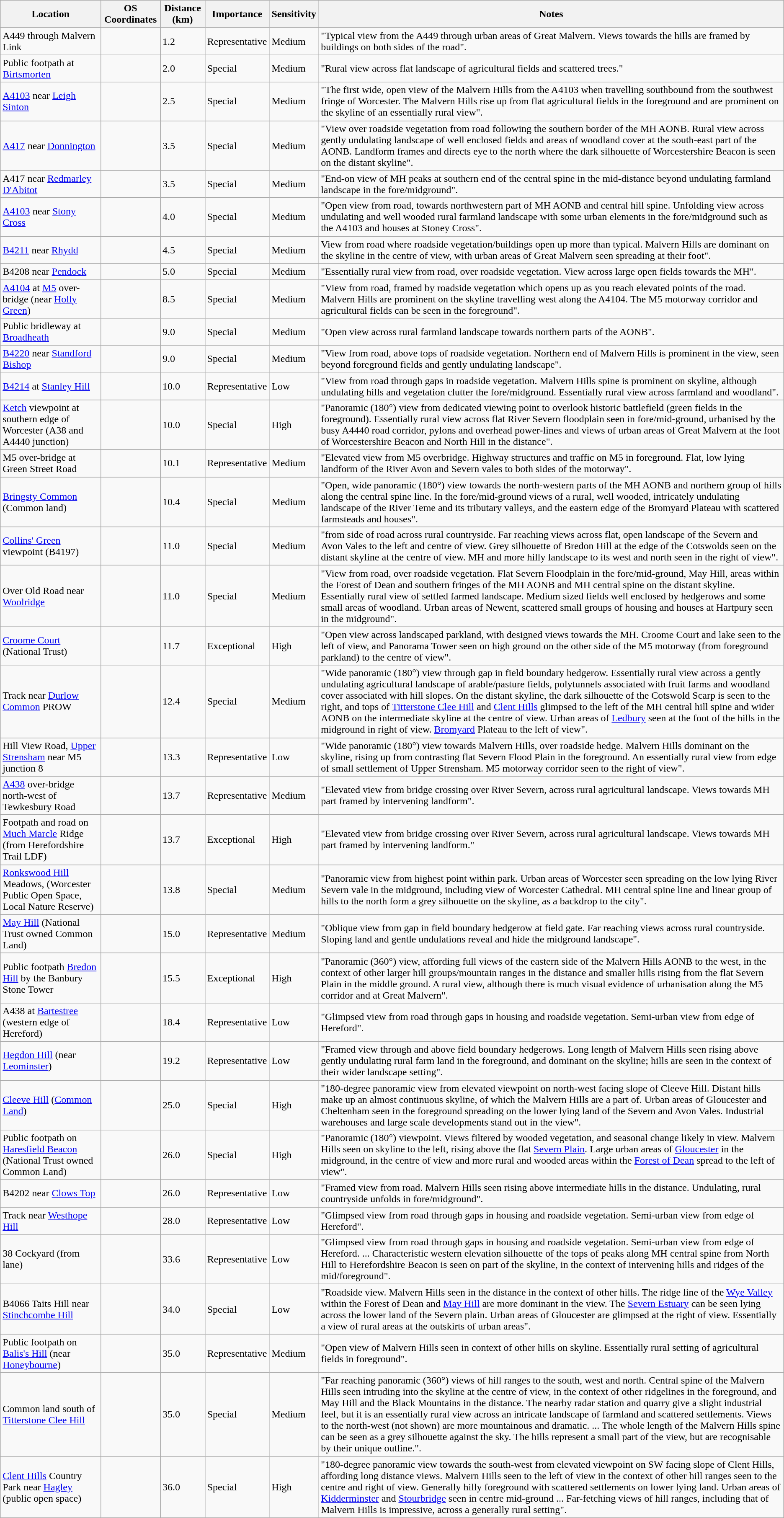<table class="wikitable sortable">
<tr>
<th>Location</th>
<th>OS Coordinates</th>
<th>Distance (km)</th>
<th>Importance</th>
<th>Sensitivity</th>
<th>Notes</th>
</tr>
<tr>
<td>A449 through Malvern Link</td>
<td></td>
<td>1.2</td>
<td>Representative</td>
<td>Medium</td>
<td>"Typical view from the A449 through urban areas of Great Malvern. Views towards the hills are framed by buildings on both sides of the road".</td>
</tr>
<tr>
<td>Public footpath at <a href='#'>Birtsmorten</a></td>
<td></td>
<td>2.0</td>
<td>Special</td>
<td>Medium</td>
<td>"Rural view across flat landscape of agricultural fields and scattered trees."</td>
</tr>
<tr>
<td><a href='#'>A4103</a> near <a href='#'>Leigh Sinton</a></td>
<td></td>
<td>2.5</td>
<td>Special</td>
<td>Medium</td>
<td>"The first wide, open view of the Malvern Hills from the A4103 when travelling southbound from the southwest fringe of Worcester. The Malvern Hills rise up from flat agricultural fields in the foreground and are prominent on the skyline of an essentially rural view".</td>
</tr>
<tr>
<td><a href='#'>A417</a> near <a href='#'>Donnington</a></td>
<td></td>
<td>3.5</td>
<td>Special</td>
<td>Medium</td>
<td>"View over roadside vegetation from road following the southern border of the MH AONB. Rural view across gently undulating landscape of well enclosed fields and areas of woodland cover at the south-east part of the AONB. Landform frames and directs eye to the north where the dark silhouette of Worcestershire Beacon is seen on the distant skyline".</td>
</tr>
<tr>
<td>A417 near <a href='#'>Redmarley D'Abitot</a></td>
<td></td>
<td>3.5</td>
<td>Special</td>
<td>Medium</td>
<td>"End-on view of MH peaks at southern end of the central spine in the mid-distance beyond undulating farmland landscape in the fore/midground".</td>
</tr>
<tr>
<td><a href='#'>A4103</a> near <a href='#'>Stony Cross</a></td>
<td></td>
<td>4.0</td>
<td>Special</td>
<td>Medium</td>
<td>"Open view from road, towards northwestern part of MH AONB and central hill spine. Unfolding view across undulating and well wooded rural farmland landscape with some urban elements in the fore/midground such as the A4103 and houses at Stoney Cross".</td>
</tr>
<tr>
<td><a href='#'>B4211</a> near <a href='#'>Rhydd</a></td>
<td></td>
<td>4.5</td>
<td>Special</td>
<td>Medium</td>
<td>View from road where roadside vegetation/buildings open up more than typical. Malvern Hills are dominant on the skyline in the centre of view, with urban areas of Great Malvern seen spreading at their foot".</td>
</tr>
<tr>
<td>B4208 near <a href='#'>Pendock</a></td>
<td></td>
<td>5.0</td>
<td>Special</td>
<td>Medium</td>
<td>"Essentially rural view from road, over roadside vegetation. View across large open fields towards the MH".</td>
</tr>
<tr>
<td><a href='#'>A4104</a> at <a href='#'>M5</a> over-bridge (near <a href='#'>Holly Green</a>)</td>
<td></td>
<td>8.5</td>
<td>Special</td>
<td>Medium</td>
<td>"View from road, framed by roadside vegetation which opens up as you reach elevated points of the road. Malvern Hills are prominent on the skyline travelling west along the A4104. The M5 motorway corridor and agricultural fields can be seen in the foreground".</td>
</tr>
<tr>
<td>Public bridleway at <a href='#'>Broadheath</a></td>
<td></td>
<td>9.0</td>
<td>Special</td>
<td>Medium</td>
<td>"Open view across rural farmland landscape towards northern parts of the AONB".</td>
</tr>
<tr>
<td><a href='#'>B4220</a> near <a href='#'>Standford Bishop</a></td>
<td></td>
<td>9.0</td>
<td>Special</td>
<td>Medium</td>
<td>"View from road, above tops of roadside vegetation. Northern end of Malvern Hills is prominent in the view, seen beyond foreground fields and gently undulating landscape".</td>
</tr>
<tr>
<td><a href='#'>B4214</a> at <a href='#'>Stanley Hill</a></td>
<td></td>
<td>10.0</td>
<td>Representative</td>
<td>Low</td>
<td>"View from road through gaps in roadside vegetation. Malvern Hills spine is prominent on skyline, although undulating hills and vegetation clutter the fore/midground. Essentially rural view across farmland and woodland".</td>
</tr>
<tr>
<td><a href='#'>Ketch</a> viewpoint at southern edge of Worcester (A38 and A4440 junction)</td>
<td></td>
<td>10.0</td>
<td>Special</td>
<td>High</td>
<td>"Panoramic (180°) view from dedicated viewing point to overlook historic battlefield (green fields in the foreground). Essentially rural view across flat River Severn floodplain seen in fore/mid-ground, urbanised by the busy A4440 road corridor, pylons and overhead power-lines and views of urban areas of Great Malvern at the foot of Worcestershire Beacon and North Hill in the distance".</td>
</tr>
<tr>
<td>M5 over-bridge at Green Street Road</td>
<td></td>
<td>10.1</td>
<td>Representative</td>
<td>Medium</td>
<td>"Elevated view from M5 overbridge. Highway structures and traffic on M5 in foreground. Flat, low lying landform of the River Avon and Severn vales to both sides of the motorway".</td>
</tr>
<tr>
<td><a href='#'>Bringsty Common</a> (Common land)</td>
<td></td>
<td>10.4</td>
<td>Special</td>
<td>Medium</td>
<td>"Open, wide panoramic (180°) view towards the north-western parts of the MH AONB and northern group of hills along the central spine line. In the fore/mid-ground views of a rural, well wooded, intricately undulating landscape of the River Teme and its tributary valleys, and the eastern edge of the Bromyard Plateau with scattered farmsteads and houses".</td>
</tr>
<tr>
<td><a href='#'>Collins' Green</a> viewpoint (B4197)</td>
<td></td>
<td>11.0</td>
<td>Special</td>
<td>Medium</td>
<td>"from side of road across rural countryside. Far reaching views across flat, open landscape of the Severn and Avon Vales to the left and centre of view. Grey silhouette of Bredon Hill at the edge of the Cotswolds seen on the distant skyline at the centre of view. MH and more hilly landscape to its west and north seen in the right of view".</td>
</tr>
<tr>
<td>Over Old Road near <a href='#'>Woolridge</a></td>
<td></td>
<td>11.0</td>
<td>Special</td>
<td>Medium</td>
<td>"View from road, over roadside vegetation. Flat Severn Floodplain in the fore/mid-ground, May Hill, areas within the Forest of Dean and southern fringes of the MH AONB and MH central spine on the distant skyline. Essentially rural view of settled farmed landscape. Medium sized fields well enclosed by hedgerows and some small areas of woodland. Urban areas of Newent, scattered small groups of housing and houses at Hartpury seen in the midground".</td>
</tr>
<tr>
<td><a href='#'>Croome Court</a> (National Trust)</td>
<td></td>
<td>11.7</td>
<td>Exceptional</td>
<td>High</td>
<td>"Open view across landscaped parkland, with designed views towards the MH. Croome Court and lake seen to the left of view, and Panorama Tower seen on high ground on the other side of the M5 motorway (from foreground parkland) to the centre of view".</td>
</tr>
<tr>
<td>Track near <a href='#'>Durlow Common</a> PROW</td>
<td></td>
<td>12.4</td>
<td>Special</td>
<td>Medium</td>
<td>"Wide panoramic (180°) view through gap in field boundary hedgerow. Essentially rural view across a gently undulating agricultural landscape of arable/pasture fields, polytunnels associated with fruit farms and woodland cover associated with hill slopes. On the distant skyline, the dark silhouette of the Cotswold Scarp is seen to the right, and tops of <a href='#'>Titterstone Clee Hill</a> and <a href='#'>Clent Hills</a> glimpsed to the left of the MH central hill spine and wider AONB on the intermediate skyline at the centre of view. Urban areas of <a href='#'>Ledbury</a> seen at the foot of the hills in the midground in right of view. <a href='#'>Bromyard</a> Plateau to the left of view".</td>
</tr>
<tr>
<td>Hill View Road, <a href='#'>Upper Strensham</a> near M5 junction 8</td>
<td></td>
<td>13.3</td>
<td>Representative</td>
<td>Low</td>
<td>"Wide panoramic (180°) view towards Malvern Hills, over roadside hedge. Malvern Hills dominant on the skyline, rising up from contrasting flat Severn Flood Plain in the foreground. An essentially rural view from edge of small settlement of Upper Strensham. M5 motorway corridor seen to the right of view".</td>
</tr>
<tr>
<td><a href='#'>A438</a> over-bridge north-west of Tewkesbury Road</td>
<td></td>
<td>13.7</td>
<td>Representative</td>
<td>Medium</td>
<td>"Elevated view from bridge crossing over River Severn, across rural agricultural landscape. Views towards MH part framed by intervening landform".</td>
</tr>
<tr>
<td>Footpath and road on <a href='#'>Much Marcle</a> Ridge (from Herefordshire Trail LDF)</td>
<td></td>
<td>13.7</td>
<td>Exceptional</td>
<td>High</td>
<td>"Elevated view from bridge crossing over River Severn, across rural agricultural landscape. Views towards MH part framed by intervening landform."</td>
</tr>
<tr>
<td><a href='#'>Ronkswood Hill</a> Meadows, (Worcester Public Open Space, Local Nature Reserve)</td>
<td></td>
<td>13.8</td>
<td>Special</td>
<td>Medium</td>
<td>"Panoramic view from highest point within park. Urban areas of Worcester seen spreading on the low lying River Severn vale in the midground, including view of Worcester Cathedral. MH central spine line and linear group of hills to the north form a grey silhouette on the skyline, as a backdrop to the city".</td>
</tr>
<tr>
<td><a href='#'>May Hill</a> (National Trust owned Common Land)</td>
<td></td>
<td>15.0</td>
<td>Representative</td>
<td>Medium</td>
<td>"Oblique view from gap in field boundary hedgerow at field gate. Far reaching views across rural countryside. Sloping land and gentle undulations reveal and hide the midground landscape".</td>
</tr>
<tr>
<td>Public footpath <a href='#'>Bredon Hill</a> by the Banbury Stone Tower</td>
<td></td>
<td>15.5</td>
<td>Exceptional</td>
<td>High</td>
<td>"Panoramic (360°) view, affording full views of the eastern side of the Malvern Hills AONB to the west, in the context of other larger hill groups/mountain ranges in the distance and smaller hills rising from the flat Severn Plain in the middle ground. A rural view, although there is much visual evidence of urbanisation along the M5 corridor and at Great Malvern".</td>
</tr>
<tr>
<td>A438 at <a href='#'>Bartestree</a> (western edge of Hereford)</td>
<td></td>
<td>18.4</td>
<td>Representative</td>
<td>Low</td>
<td>"Glimpsed view from road through gaps in housing and roadside vegetation. Semi-urban view from edge of Hereford".</td>
</tr>
<tr>
<td><a href='#'>Hegdon Hill</a> (near <a href='#'>Leominster</a>)</td>
<td></td>
<td>19.2</td>
<td>Representative</td>
<td>Low</td>
<td>"Framed view through and above field boundary hedgerows. Long length of Malvern Hills seen rising above gently undulating rural farm land in the foreground, and dominant on the skyline; hills are seen in the context of their wider landscape setting".</td>
</tr>
<tr>
<td><a href='#'>Cleeve Hill</a> (<a href='#'>Common Land</a>)</td>
<td></td>
<td>25.0</td>
<td>Special</td>
<td>High</td>
<td>"180-degree panoramic view from elevated viewpoint on north-west facing slope of Cleeve Hill. Distant hills make up an almost continuous skyline, of which the Malvern Hills are a part of. Urban areas of Gloucester and Cheltenham seen in the foreground spreading on the lower lying land of the Severn and Avon Vales. Industrial warehouses and large scale developments stand out in the view".</td>
</tr>
<tr>
<td>Public footpath on <a href='#'>Haresfield Beacon</a> (National Trust owned Common Land)</td>
<td></td>
<td>26.0</td>
<td>Special</td>
<td>High</td>
<td>"Panoramic (180°) viewpoint. Views filtered by wooded vegetation, and seasonal change likely in view. Malvern Hills seen on skyline to the left, rising above the flat <a href='#'>Severn Plain</a>. Large urban areas of <a href='#'>Gloucester</a> in the midground, in the centre of view and more rural and wooded areas within the <a href='#'>Forest of Dean</a> spread to the left of view".</td>
</tr>
<tr>
<td>B4202 near <a href='#'>Clows Top</a></td>
<td></td>
<td>26.0</td>
<td>Representative</td>
<td>Low</td>
<td>"Framed view from road. Malvern Hills seen rising above intermediate hills in the distance. Undulating, rural countryside unfolds in fore/midground".</td>
</tr>
<tr>
<td>Track near <a href='#'>Westhope Hill</a></td>
<td></td>
<td>28.0</td>
<td>Representative</td>
<td>Low</td>
<td>"Glimpsed view from road through gaps in housing and roadside vegetation. Semi-urban view from edge of Hereford".</td>
</tr>
<tr>
<td>38 Cockyard (from lane)</td>
<td></td>
<td>33.6</td>
<td>Representative</td>
<td>Low</td>
<td>"Glimpsed view from road through gaps in housing and roadside vegetation. Semi-urban view from edge of Hereford. ... Characteristic western elevation silhouette of the tops of peaks along MH central spine from North Hill to Herefordshire Beacon is seen on part of the skyline, in the context of intervening hills and ridges of the mid/foreground".</td>
</tr>
<tr>
<td>B4066 Taits Hill near <a href='#'>Stinchcombe Hill</a></td>
<td></td>
<td>34.0</td>
<td>Special</td>
<td>Low</td>
<td>"Roadside view. Malvern Hills seen in the distance in the context of other hills. The ridge line of the <a href='#'>Wye Valley</a> within the Forest of Dean and <a href='#'>May Hill</a> are more dominant in the view. The <a href='#'>Severn Estuary</a> can be seen lying across the lower land of the Severn plain. Urban areas of Gloucester are glimpsed at the right of view. Essentially a view of rural areas at the outskirts of urban areas".</td>
</tr>
<tr>
<td>Public footpath on <a href='#'>Balis's Hill</a> (near <a href='#'>Honeybourne</a>)</td>
<td></td>
<td>35.0</td>
<td>Representative</td>
<td>Medium</td>
<td>"Open view of Malvern Hills seen in context of other hills on skyline. Essentially rural setting of agricultural fields in foreground".</td>
</tr>
<tr>
<td>Common land south of <a href='#'>Titterstone Clee Hill</a></td>
<td></td>
<td>35.0</td>
<td>Special</td>
<td>Medium</td>
<td>"Far reaching panoramic (360°) views of hill ranges to the south, west and north. Central spine of the Malvern Hills seen intruding into the skyline at the centre of view, in the context of other ridgelines in the foreground, and May Hill and the Black Mountains in the distance. The nearby radar station and quarry give a slight industrial feel, but it is an essentially rural view across an intricate landscape of farmland and scattered settlements. Views to the north-west (not shown) are more mountainous and dramatic. ... The whole length of the Malvern Hills spine can be seen as a grey silhouette against the sky. The hills represent a small part of the view, but are recognisable by their unique outline.".</td>
</tr>
<tr>
<td><a href='#'>Clent Hills</a> Country Park near <a href='#'>Hagley</a> (public open space)</td>
<td></td>
<td>36.0</td>
<td>Special</td>
<td>High</td>
<td>"180-degree panoramic view towards the south-west from elevated viewpoint on SW facing slope of Clent Hills, affording long distance views. Malvern Hills seen to the left of view in the context of other hill ranges seen to the centre and right of view. Generally hilly foreground with scattered settlements on lower lying land. Urban areas of <a href='#'>Kidderminster</a> and <a href='#'>Stourbridge</a> seen in centre mid-ground ... Far-fetching views of hill ranges, including that of Malvern Hills is impressive, across a generally rural setting".</td>
</tr>
</table>
